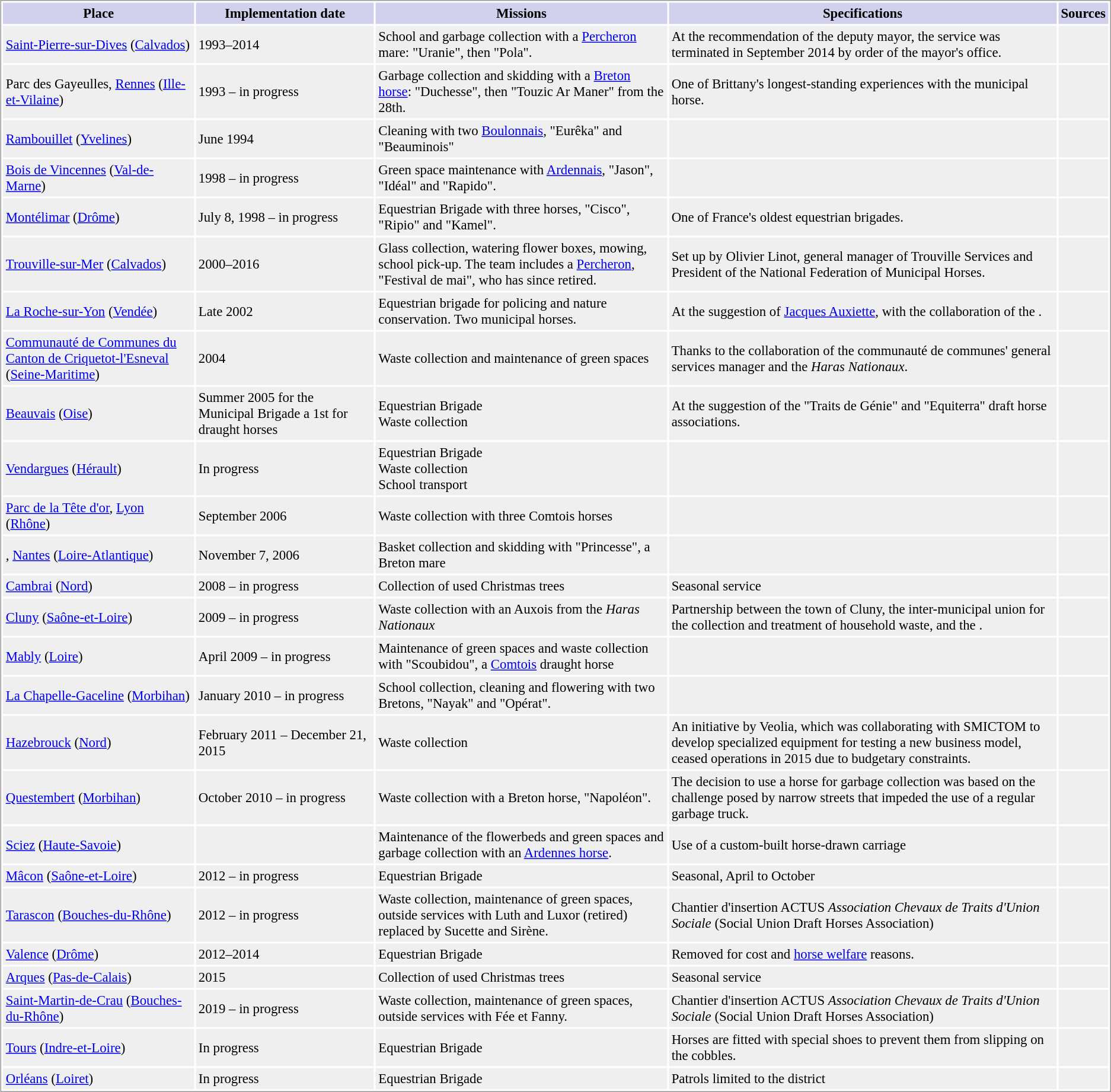<table cellpadding="3px" style="margin: 0 0 1em 1em;border:1px solid #999; font-size:95%; background-color: #FFFFFF">
<tr>
<th align="center" bgcolor="#D1D1ED">Place</th>
<th align="center" bgcolor="#D1D1ED">Implementation date</th>
<th align="center" bgcolor="#D1D1ED">Missions</th>
<th align="center" bgcolor="#D1D1ED">Specifications</th>
<th align="center" bgcolor="#D1D1ED">Sources</th>
</tr>
<tr bgcolor="#EFEFEF">
<td><a href='#'>Saint-Pierre-sur-Dives</a> (<a href='#'>Calvados</a>)</td>
<td>1993–2014</td>
<td>School and garbage collection with a <a href='#'>Percheron</a> mare: "Uranie", then "Pola".</td>
<td>At the recommendation of the deputy mayor, the service was terminated in September 2014 by order of the mayor's office.</td>
<td></td>
</tr>
<tr bgcolor="#EFEFEF">
<td>Parc des Gayeulles, <a href='#'>Rennes</a> (<a href='#'>Ille-et-Vilaine</a>)</td>
<td>1993 – in progress</td>
<td>Garbage collection and skidding with a <a href='#'>Breton horse</a>: "Duchesse", then "Touzic Ar Maner" from the 28th.</td>
<td>One of Brittany's longest-standing experiences with the municipal horse.</td>
<td></td>
</tr>
<tr bgcolor="#EFEFEF">
<td><a href='#'>Rambouillet</a> (<a href='#'>Yvelines</a>)</td>
<td>June 1994</td>
<td>Cleaning with two <a href='#'>Boulonnais</a>, "Eurêka" and "Beauminois"</td>
<td></td>
<td></td>
</tr>
<tr bgcolor="#EFEFEF">
<td><a href='#'>Bois de Vincennes</a> (<a href='#'>Val-de-Marne</a>)</td>
<td>1998 – in progress</td>
<td>Green space maintenance with <a href='#'>Ardennais</a>, "Jason", "Idéal" and "Rapido".</td>
<td></td>
<td></td>
</tr>
<tr bgcolor="#EFEFEF">
<td><a href='#'>Montélimar</a> (<a href='#'>Drôme</a>)</td>
<td>July 8, 1998 – in progress</td>
<td>Equestrian Brigade with three horses, "Cisco", "Ripio" and "Kamel".</td>
<td>One of France's oldest equestrian brigades.</td>
<td></td>
</tr>
<tr bgcolor="#EFEFEF">
<td><a href='#'>Trouville-sur-Mer</a> (<a href='#'>Calvados</a>)</td>
<td>2000–2016</td>
<td>Glass collection, watering flower boxes, mowing, school pick-up. The team includes a <a href='#'>Percheron</a>, "Festival de mai", who has since retired.</td>
<td>Set up by Olivier Linot, general manager of Trouville Services and President of the National Federation of Municipal Horses.</td>
<td></td>
</tr>
<tr bgcolor="#EFEFEF">
<td><a href='#'>La Roche-sur-Yon</a> (<a href='#'>Vendée</a>)</td>
<td>Late 2002</td>
<td>Equestrian brigade for policing and nature conservation. Two municipal horses.</td>
<td>At the suggestion of <a href='#'>Jacques Auxiette</a>, with the collaboration of the .</td>
<td></td>
</tr>
<tr bgcolor="#EFEFEF">
<td><a href='#'>Communauté de Communes du Canton de Criquetot-l'Esneval</a> (<a href='#'>Seine-Maritime</a>)</td>
<td>2004</td>
<td>Waste collection and maintenance of green spaces</td>
<td>Thanks to the collaboration of the communauté de communes' general services manager and the <em>Haras Nationaux</em>.</td>
<td></td>
</tr>
<tr bgcolor="#EFEFEF">
<td><a href='#'>Beauvais</a> (<a href='#'>Oise</a>)</td>
<td>Summer 2005 for the Municipal Brigade a 1st for draught horses</td>
<td>Equestrian Brigade<br>Waste collection</td>
<td>At the suggestion of the "Traits de Génie" and "Equiterra" draft horse associations.</td>
<td></td>
</tr>
<tr bgcolor="#EFEFEF">
<td><a href='#'>Vendargues</a> (<a href='#'>Hérault</a>)</td>
<td>In progress</td>
<td>Equestrian Brigade<br>Waste collection<br>School transport</td>
<td></td>
<td></td>
</tr>
<tr bgcolor="#EFEFEF">
<td><a href='#'>Parc de la Tête d'or</a>, <a href='#'>Lyon</a> (<a href='#'>Rhône</a>)</td>
<td>September 2006</td>
<td>Waste collection with three Comtois horses</td>
<td></td>
<td></td>
</tr>
<tr bgcolor="#EFEFEF">
<td>, <a href='#'>Nantes</a> (<a href='#'>Loire-Atlantique</a>)</td>
<td>November 7, 2006</td>
<td>Basket collection and skidding with "Princesse", a Breton mare</td>
<td></td>
<td></td>
</tr>
<tr bgcolor="#EFEFEF">
<td><a href='#'>Cambrai</a> (<a href='#'>Nord</a>)</td>
<td>2008 – in progress</td>
<td>Collection of used Christmas trees</td>
<td>Seasonal service</td>
<td></td>
</tr>
<tr bgcolor="#EFEFEF">
<td><a href='#'>Cluny</a> (<a href='#'>Saône-et-Loire</a>)</td>
<td>2009 – in progress</td>
<td>Waste collection with an Auxois from the <em>Haras Nationaux</em></td>
<td>Partnership between the town of Cluny, the inter-municipal union for the collection and treatment of household waste, and the .</td>
<td></td>
</tr>
<tr bgcolor="#EFEFEF">
<td><a href='#'>Mably</a> (<a href='#'>Loire</a>)</td>
<td>April 2009 – in progress</td>
<td>Maintenance of green spaces and waste collection with "Scoubidou", a <a href='#'>Comtois</a> draught horse</td>
<td></td>
<td></td>
</tr>
<tr bgcolor="#EFEFEF">
<td><a href='#'>La Chapelle-Gaceline</a> (<a href='#'>Morbihan</a>)</td>
<td>January 2010 – in progress</td>
<td>School collection, cleaning and flowering with two Bretons, "Nayak" and "Opérat".</td>
<td></td>
<td></td>
</tr>
<tr bgcolor="#EFEFEF">
<td><a href='#'>Hazebrouck</a> (<a href='#'>Nord</a>)</td>
<td>February 2011 – December 21, 2015</td>
<td>Waste collection</td>
<td>An initiative by Veolia, which was collaborating with SMICTOM to develop specialized equipment for testing a new business model, ceased operations in 2015 due to budgetary constraints.</td>
<td></td>
</tr>
<tr bgcolor="#EFEFEF">
<td><a href='#'>Questembert</a> (<a href='#'>Morbihan</a>)</td>
<td>October 2010 – in progress</td>
<td>Waste collection with a Breton horse, "Napoléon".</td>
<td>The decision to use a horse for garbage collection was based on the challenge posed by narrow streets that impeded the use of a regular garbage truck.</td>
<td></td>
</tr>
<tr bgcolor="#EFEFEF">
<td><a href='#'>Sciez</a> (<a href='#'>Haute-Savoie</a>)</td>
<td></td>
<td>Maintenance of the flowerbeds and green spaces and garbage collection with an <a href='#'>Ardennes horse</a>.</td>
<td>Use of a custom-built horse-drawn carriage</td>
<td></td>
</tr>
<tr bgcolor="#EFEFEF">
<td><a href='#'>Mâcon</a> (<a href='#'>Saône-et-Loire</a>)</td>
<td>2012 – in progress</td>
<td>Equestrian Brigade</td>
<td>Seasonal, April to October</td>
<td></td>
</tr>
<tr bgcolor="#EFEFEF">
<td><a href='#'>Tarascon</a> (<a href='#'>Bouches-du-Rhône</a>)</td>
<td>2012 – in progress</td>
<td>Waste collection, maintenance of green spaces, outside services with Luth and Luxor (retired) replaced by Sucette and Sirène.</td>
<td>Chantier d'insertion ACTUS <em>Association Chevaux de Traits d'Union Sociale</em> (Social Union Draft Horses Association)</td>
<td></td>
</tr>
<tr bgcolor="#EFEFEF">
<td><a href='#'>Valence</a> (<a href='#'>Drôme</a>)</td>
<td>2012–2014</td>
<td>Equestrian Brigade</td>
<td>Removed for cost and <a href='#'>horse welfare</a> reasons.</td>
<td></td>
</tr>
<tr bgcolor="#EFEFEF">
<td><a href='#'>Arques</a> (<a href='#'>Pas-de-Calais</a>)</td>
<td>2015</td>
<td>Collection of used Christmas trees</td>
<td>Seasonal service</td>
<td></td>
</tr>
<tr bgcolor="#EFEFEF">
<td><a href='#'>Saint-Martin-de-Crau</a> (<a href='#'>Bouches-du-Rhône</a>)</td>
<td>2019 – in progress</td>
<td>Waste collection, maintenance of green spaces, outside services with Fée et Fanny.</td>
<td>Chantier d'insertion ACTUS <em>Association Chevaux de Traits d'Union Sociale</em> (Social Union Draft Horses Association)</td>
<td></td>
</tr>
<tr bgcolor="#EFEFEF">
<td><a href='#'>Tours</a> (<a href='#'>Indre-et-Loire</a>)</td>
<td>In progress</td>
<td>Equestrian Brigade</td>
<td>Horses are fitted with special shoes to prevent them from slipping on the cobbles.</td>
<td></td>
</tr>
<tr bgcolor="#EFEFEF">
<td><a href='#'>Orléans</a> (<a href='#'>Loiret</a>)</td>
<td>In progress</td>
<td>Equestrian Brigade</td>
<td>Patrols limited to the  district</td>
<td></td>
</tr>
</table>
